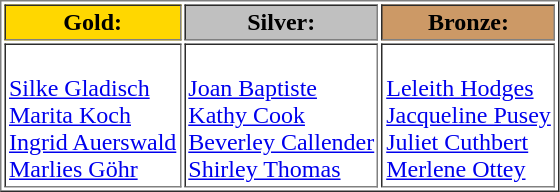<table border="1" Cellpadding="2">
<tr>
<td style="text-align:center;background-color:gold;"><strong>Gold:</strong></td>
<td style="text-align:center;background-color:silver;"><strong>Silver:</strong></td>
<td style="text-align:center;background-color:#CC9966;"><strong>Bronze:</strong></td>
</tr>
<tr>
<td><br><a href='#'>Silke Gladisch</a><br><a href='#'>Marita Koch</a><br><a href='#'>Ingrid Auerswald</a><br><a href='#'>Marlies Göhr</a></td>
<td><br><a href='#'>Joan Baptiste</a><br><a href='#'>Kathy Cook</a><br><a href='#'>Beverley Callender</a><br><a href='#'>Shirley Thomas</a></td>
<td><br><a href='#'>Leleith Hodges</a><br><a href='#'>Jacqueline Pusey</a><br><a href='#'>Juliet Cuthbert</a><br><a href='#'>Merlene Ottey</a></td>
</tr>
</table>
